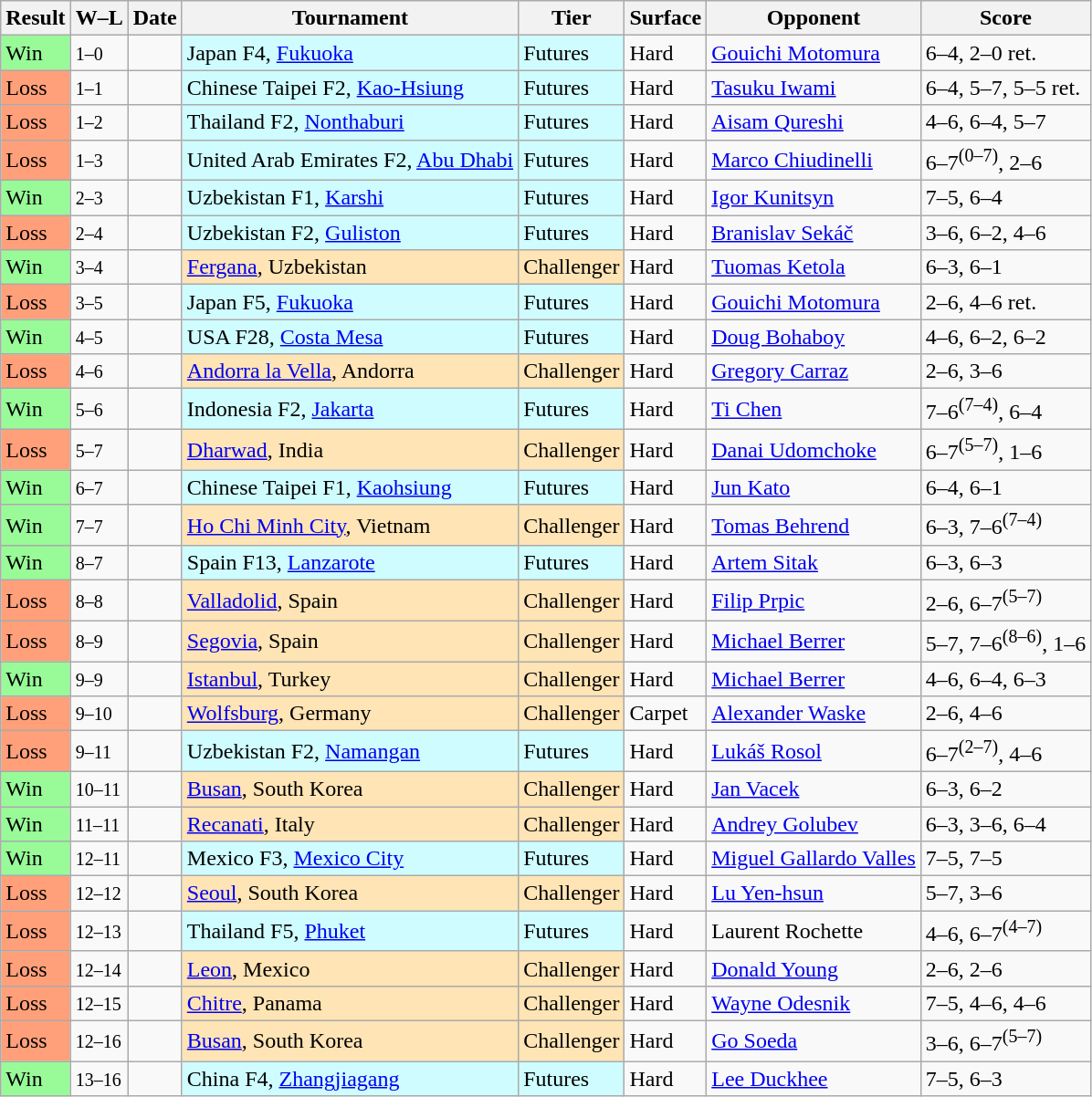<table class="sortable wikitable">
<tr>
<th>Result</th>
<th class="unsortable">W–L</th>
<th>Date</th>
<th>Tournament</th>
<th>Tier</th>
<th>Surface</th>
<th>Opponent</th>
<th class="unsortable">Score</th>
</tr>
<tr>
<td bgcolor=98FB98>Win</td>
<td><small>1–0</small></td>
<td></td>
<td style="background:#cffcff;">Japan F4, <a href='#'>Fukuoka</a></td>
<td style="background:#cffcff;">Futures</td>
<td>Hard</td>
<td> <a href='#'>Gouichi Motomura</a></td>
<td>6–4, 2–0 ret.</td>
</tr>
<tr>
<td bgcolor=FFA07A>Loss</td>
<td><small>1–1</small></td>
<td></td>
<td style="background:#cffcff;">Chinese Taipei F2, <a href='#'>Kao-Hsiung</a></td>
<td style="background:#cffcff;">Futures</td>
<td>Hard</td>
<td> <a href='#'>Tasuku Iwami</a></td>
<td>6–4, 5–7, 5–5 ret.</td>
</tr>
<tr>
<td bgcolor=FFA07A>Loss</td>
<td><small>1–2</small></td>
<td></td>
<td style="background:#cffcff;">Thailand F2, <a href='#'>Nonthaburi</a></td>
<td style="background:#cffcff;">Futures</td>
<td>Hard</td>
<td> <a href='#'>Aisam Qureshi</a></td>
<td>4–6, 6–4, 5–7</td>
</tr>
<tr>
<td bgcolor=FFA07A>Loss</td>
<td><small>1–3</small></td>
<td></td>
<td style="background:#cffcff;">United Arab Emirates F2, <a href='#'>Abu Dhabi</a></td>
<td style="background:#cffcff;">Futures</td>
<td>Hard</td>
<td> <a href='#'>Marco Chiudinelli</a></td>
<td>6–7<sup>(0–7)</sup>, 2–6</td>
</tr>
<tr>
<td bgcolor=98FB98>Win</td>
<td><small>2–3</small></td>
<td></td>
<td style="background:#cffcff;">Uzbekistan F1, <a href='#'>Karshi</a></td>
<td style="background:#cffcff;">Futures</td>
<td>Hard</td>
<td> <a href='#'>Igor Kunitsyn</a></td>
<td>7–5, 6–4</td>
</tr>
<tr>
<td bgcolor=FFA07A>Loss</td>
<td><small>2–4</small></td>
<td></td>
<td style="background:#cffcff;">Uzbekistan F2, <a href='#'>Guliston</a></td>
<td style="background:#cffcff;">Futures</td>
<td>Hard</td>
<td> <a href='#'>Branislav Sekáč</a></td>
<td>3–6, 6–2, 4–6</td>
</tr>
<tr>
<td bgcolor=98FB98>Win</td>
<td><small>3–4</small></td>
<td></td>
<td style="background:moccasin;"><a href='#'>Fergana</a>, Uzbekistan</td>
<td style="background:moccasin;">Challenger</td>
<td>Hard</td>
<td> <a href='#'>Tuomas Ketola</a></td>
<td>6–3, 6–1</td>
</tr>
<tr>
<td bgcolor=FFA07A>Loss</td>
<td><small>3–5</small></td>
<td></td>
<td style="background:#cffcff;">Japan F5, <a href='#'>Fukuoka</a></td>
<td style="background:#cffcff;">Futures</td>
<td>Hard</td>
<td> <a href='#'>Gouichi Motomura</a></td>
<td>2–6, 4–6 ret.</td>
</tr>
<tr>
<td bgcolor=98FB98>Win</td>
<td><small>4–5</small></td>
<td></td>
<td style="background:#cffcff;">USA F28, <a href='#'>Costa Mesa</a></td>
<td style="background:#cffcff;">Futures</td>
<td>Hard</td>
<td> <a href='#'>Doug Bohaboy</a></td>
<td>4–6, 6–2, 6–2</td>
</tr>
<tr>
<td bgcolor=FFA07A>Loss</td>
<td><small>4–6</small></td>
<td></td>
<td style="background:moccasin;"><a href='#'>Andorra la Vella</a>, Andorra</td>
<td style="background:moccasin;">Challenger</td>
<td>Hard</td>
<td> <a href='#'>Gregory Carraz</a></td>
<td>2–6, 3–6</td>
</tr>
<tr>
<td bgcolor=98FB98>Win</td>
<td><small>5–6</small></td>
<td></td>
<td style="background:#cffcff;">Indonesia F2, <a href='#'>Jakarta</a></td>
<td style="background:#cffcff;">Futures</td>
<td>Hard</td>
<td> <a href='#'>Ti Chen</a></td>
<td>7–6<sup>(7–4)</sup>, 6–4</td>
</tr>
<tr>
<td bgcolor=FFA07A>Loss</td>
<td><small>5–7</small></td>
<td></td>
<td style="background:moccasin;"><a href='#'>Dharwad</a>, India</td>
<td style="background:moccasin;">Challenger</td>
<td>Hard</td>
<td> <a href='#'>Danai Udomchoke</a></td>
<td>6–7<sup>(5–7)</sup>, 1–6</td>
</tr>
<tr>
<td bgcolor=98FB98>Win</td>
<td><small>6–7</small></td>
<td></td>
<td style="background:#cffcff;">Chinese Taipei F1, <a href='#'>Kaohsiung</a></td>
<td style="background:#cffcff;">Futures</td>
<td>Hard</td>
<td> <a href='#'>Jun Kato</a></td>
<td>6–4, 6–1</td>
</tr>
<tr>
<td bgcolor=98FB98>Win</td>
<td><small>7–7</small></td>
<td></td>
<td style="background:moccasin;"><a href='#'>Ho Chi Minh City</a>, Vietnam</td>
<td style="background:moccasin;">Challenger</td>
<td>Hard</td>
<td> <a href='#'>Tomas Behrend</a></td>
<td>6–3, 7–6<sup>(7–4)</sup></td>
</tr>
<tr>
<td bgcolor=98FB98>Win</td>
<td><small>8–7</small></td>
<td></td>
<td style="background:#cffcff;">Spain F13, <a href='#'>Lanzarote</a></td>
<td style="background:#cffcff;">Futures</td>
<td>Hard</td>
<td> <a href='#'>Artem Sitak</a></td>
<td>6–3, 6–3</td>
</tr>
<tr>
<td bgcolor=FFA07A>Loss</td>
<td><small>8–8</small></td>
<td></td>
<td style="background:moccasin;"><a href='#'>Valladolid</a>, Spain</td>
<td style="background:moccasin;">Challenger</td>
<td>Hard</td>
<td> <a href='#'>Filip Prpic</a></td>
<td>2–6, 6–7<sup>(5–7)</sup></td>
</tr>
<tr>
<td bgcolor=FFA07A>Loss</td>
<td><small>8–9</small></td>
<td></td>
<td style="background:moccasin;"><a href='#'>Segovia</a>, Spain</td>
<td style="background:moccasin;">Challenger</td>
<td>Hard</td>
<td> <a href='#'>Michael Berrer</a></td>
<td>5–7, 7–6<sup>(8–6)</sup>, 1–6</td>
</tr>
<tr>
<td bgcolor=98FB98>Win</td>
<td><small>9–9</small></td>
<td></td>
<td style="background:moccasin;"><a href='#'>Istanbul</a>, Turkey</td>
<td style="background:moccasin;">Challenger</td>
<td>Hard</td>
<td> <a href='#'>Michael Berrer</a></td>
<td>4–6, 6–4, 6–3</td>
</tr>
<tr>
<td bgcolor=FFA07A>Loss</td>
<td><small>9–10</small></td>
<td></td>
<td style="background:moccasin;"><a href='#'>Wolfsburg</a>, Germany</td>
<td style="background:moccasin;">Challenger</td>
<td>Carpet</td>
<td> <a href='#'>Alexander Waske</a></td>
<td>2–6, 4–6</td>
</tr>
<tr>
<td bgcolor=FFA07A>Loss</td>
<td><small>9–11</small></td>
<td></td>
<td style="background:#cffcff;">Uzbekistan F2, <a href='#'>Namangan</a></td>
<td style="background:#cffcff;">Futures</td>
<td>Hard</td>
<td> <a href='#'>Lukáš Rosol</a></td>
<td>6–7<sup>(2–7)</sup>, 4–6</td>
</tr>
<tr>
<td bgcolor=98FB98>Win</td>
<td><small>10–11</small></td>
<td></td>
<td style="background:moccasin;"><a href='#'>Busan</a>, South Korea</td>
<td style="background:moccasin;">Challenger</td>
<td>Hard</td>
<td> <a href='#'>Jan Vacek</a></td>
<td>6–3, 6–2</td>
</tr>
<tr>
<td bgcolor=98FB98>Win</td>
<td><small>11–11</small></td>
<td></td>
<td style="background:moccasin;"><a href='#'>Recanati</a>, Italy</td>
<td style="background:moccasin;">Challenger</td>
<td>Hard</td>
<td> <a href='#'>Andrey Golubev</a></td>
<td>6–3, 3–6, 6–4</td>
</tr>
<tr>
<td bgcolor=98FB98>Win</td>
<td><small>12–11</small></td>
<td></td>
<td style="background:#cffcff;">Mexico F3, <a href='#'>Mexico City</a></td>
<td style="background:#cffcff;">Futures</td>
<td>Hard</td>
<td> <a href='#'>Miguel Gallardo Valles</a></td>
<td>7–5, 7–5</td>
</tr>
<tr>
<td bgcolor=FFA07A>Loss</td>
<td><small>12–12</small></td>
<td></td>
<td style="background:moccasin;"><a href='#'>Seoul</a>, South Korea</td>
<td style="background:moccasin;">Challenger</td>
<td>Hard</td>
<td> <a href='#'>Lu Yen-hsun</a></td>
<td>5–7, 3–6</td>
</tr>
<tr>
<td bgcolor=FFA07A>Loss</td>
<td><small>12–13</small></td>
<td></td>
<td style="background:#cffcff;">Thailand F5, <a href='#'>Phuket</a></td>
<td style="background:#cffcff;">Futures</td>
<td>Hard</td>
<td> Laurent Rochette</td>
<td>4–6, 6–7<sup>(4–7)</sup></td>
</tr>
<tr>
<td bgcolor=FFA07A>Loss</td>
<td><small>12–14</small></td>
<td></td>
<td style="background:moccasin;"><a href='#'>Leon</a>, Mexico</td>
<td style="background:moccasin;">Challenger</td>
<td>Hard</td>
<td> <a href='#'>Donald Young</a></td>
<td>2–6, 2–6</td>
</tr>
<tr>
<td bgcolor=FFA07A>Loss</td>
<td><small>12–15</small></td>
<td></td>
<td style="background:moccasin;"><a href='#'>Chitre</a>, Panama</td>
<td style="background:moccasin;">Challenger</td>
<td>Hard</td>
<td> <a href='#'>Wayne Odesnik</a></td>
<td>7–5, 4–6, 4–6</td>
</tr>
<tr>
<td bgcolor=FFA07A>Loss</td>
<td><small>12–16</small></td>
<td></td>
<td style="background:moccasin;"><a href='#'>Busan</a>, South Korea</td>
<td style="background:moccasin;">Challenger</td>
<td>Hard</td>
<td> <a href='#'>Go Soeda</a></td>
<td>3–6, 6–7<sup>(5–7)</sup></td>
</tr>
<tr>
<td bgcolor=98FB98>Win</td>
<td><small>13–16</small></td>
<td></td>
<td style="background:#cffcff;">China F4, <a href='#'>Zhangjiagang</a></td>
<td style="background:#cffcff;">Futures</td>
<td>Hard</td>
<td> <a href='#'>Lee Duckhee</a></td>
<td>7–5, 6–3</td>
</tr>
</table>
